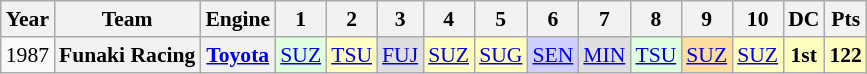<table class="wikitable" style="text-align:center; font-size:90%">
<tr>
<th>Year</th>
<th>Team</th>
<th>Engine</th>
<th>1</th>
<th>2</th>
<th>3</th>
<th>4</th>
<th>5</th>
<th>6</th>
<th>7</th>
<th>8</th>
<th>9</th>
<th>10</th>
<th>DC</th>
<th>Pts</th>
</tr>
<tr>
<td>1987</td>
<th>Funaki Racing</th>
<th><a href='#'>Toyota</a></th>
<td style="background:#DFFFDF;"><a href='#'>SUZ</a><br></td>
<td style="background:#FFFFBF;"><a href='#'>TSU</a><br></td>
<td style="background:#DFDFDF;"><a href='#'>FUJ</a><br></td>
<td style="background:#FFFFBF;"><a href='#'>SUZ</a><br></td>
<td style="background:#FFFFBF;"><a href='#'>SUG</a><br></td>
<td style="background:#CFCFFF;"><a href='#'>SEN</a><br></td>
<td style="background:#DFDFDF;"><a href='#'>MIN</a><br></td>
<td style="background:#DFFFDF;"><a href='#'>TSU</a><br></td>
<td style="background:#FFDF9F;"><a href='#'>SUZ</a><br></td>
<td style="background:#FFFFBF;"><a href='#'>SUZ</a><br></td>
<td style="background:#FFFFBF;"><strong>1st</strong></td>
<td style="background:#FFFFBF;"><strong>122</strong></td>
</tr>
</table>
